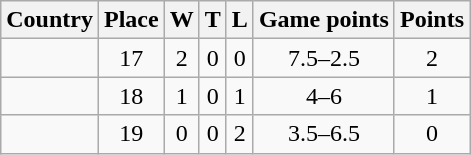<table class="wikitable sortable" style="text-align:center">
<tr>
<th>Country</th>
<th>Place</th>
<th>W</th>
<th>T</th>
<th>L</th>
<th>Game points</th>
<th>Points</th>
</tr>
<tr>
<td align=left></td>
<td>17</td>
<td>2</td>
<td>0</td>
<td>0</td>
<td>7.5–2.5</td>
<td>2</td>
</tr>
<tr>
<td align=left></td>
<td>18</td>
<td>1</td>
<td>0</td>
<td>1</td>
<td>4–6</td>
<td>1</td>
</tr>
<tr>
<td align=left></td>
<td>19</td>
<td>0</td>
<td>0</td>
<td>2</td>
<td>3.5–6.5</td>
<td>0</td>
</tr>
</table>
